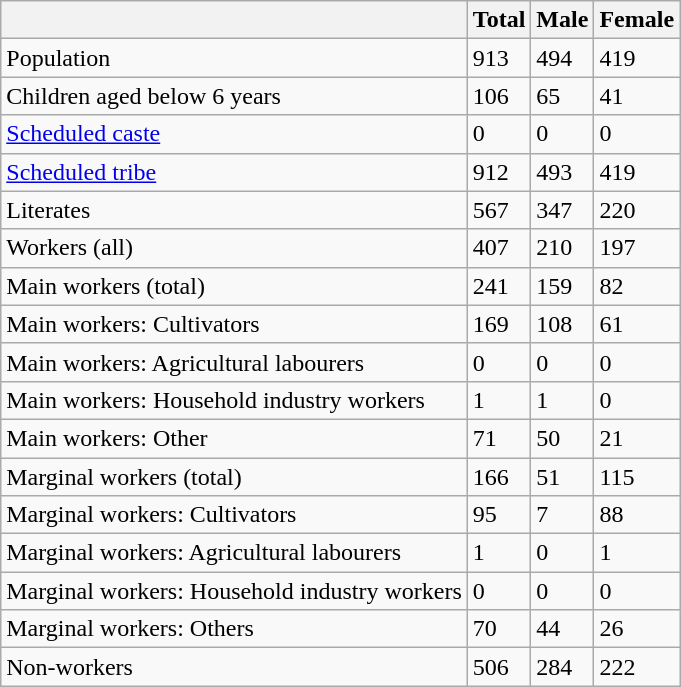<table class="wikitable sortable">
<tr>
<th></th>
<th>Total</th>
<th>Male</th>
<th>Female</th>
</tr>
<tr>
<td>Population</td>
<td>913</td>
<td>494</td>
<td>419</td>
</tr>
<tr>
<td>Children aged below 6 years</td>
<td>106</td>
<td>65</td>
<td>41</td>
</tr>
<tr>
<td><a href='#'>Scheduled caste</a></td>
<td>0</td>
<td>0</td>
<td>0</td>
</tr>
<tr>
<td><a href='#'>Scheduled tribe</a></td>
<td>912</td>
<td>493</td>
<td>419</td>
</tr>
<tr>
<td>Literates</td>
<td>567</td>
<td>347</td>
<td>220</td>
</tr>
<tr>
<td>Workers (all)</td>
<td>407</td>
<td>210</td>
<td>197</td>
</tr>
<tr>
<td>Main workers (total)</td>
<td>241</td>
<td>159</td>
<td>82</td>
</tr>
<tr>
<td>Main workers: Cultivators</td>
<td>169</td>
<td>108</td>
<td>61</td>
</tr>
<tr>
<td>Main workers: Agricultural labourers</td>
<td>0</td>
<td>0</td>
<td>0</td>
</tr>
<tr>
<td>Main workers: Household industry workers</td>
<td>1</td>
<td>1</td>
<td>0</td>
</tr>
<tr>
<td>Main workers: Other</td>
<td>71</td>
<td>50</td>
<td>21</td>
</tr>
<tr>
<td>Marginal workers (total)</td>
<td>166</td>
<td>51</td>
<td>115</td>
</tr>
<tr>
<td>Marginal workers: Cultivators</td>
<td>95</td>
<td>7</td>
<td>88</td>
</tr>
<tr>
<td>Marginal workers: Agricultural labourers</td>
<td>1</td>
<td>0</td>
<td>1</td>
</tr>
<tr>
<td>Marginal workers: Household industry workers</td>
<td>0</td>
<td>0</td>
<td>0</td>
</tr>
<tr>
<td>Marginal workers: Others</td>
<td>70</td>
<td>44</td>
<td>26</td>
</tr>
<tr>
<td>Non-workers</td>
<td>506</td>
<td>284</td>
<td>222</td>
</tr>
</table>
